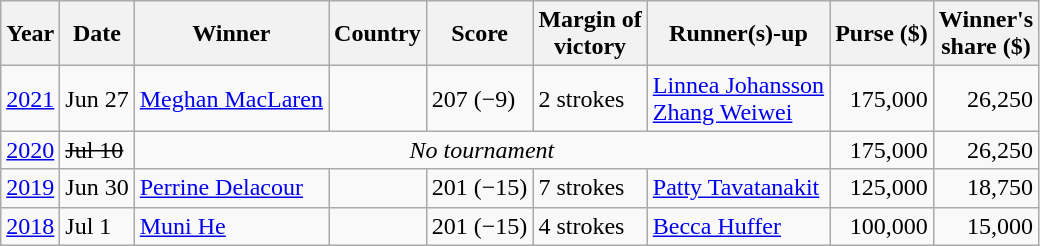<table class="wikitable">
<tr>
<th>Year</th>
<th>Date</th>
<th>Winner</th>
<th>Country</th>
<th>Score</th>
<th>Margin of<br>victory</th>
<th>Runner(s)-up</th>
<th>Purse ($)</th>
<th>Winner's<br>share ($)</th>
</tr>
<tr>
<td><a href='#'>2021</a></td>
<td>Jun 27</td>
<td><a href='#'>Meghan MacLaren</a></td>
<td></td>
<td>207 (−9)</td>
<td>2 strokes</td>
<td> <a href='#'>Linnea Johansson</a><br> <a href='#'>Zhang Weiwei</a></td>
<td align=right>175,000</td>
<td align=right>26,250</td>
</tr>
<tr>
<td><a href='#'>2020</a></td>
<td><s>Jul 10</s></td>
<td colspan=5 align=center><em>No tournament</em></td>
<td align=right>175,000</td>
<td align=right>26,250</td>
</tr>
<tr>
<td><a href='#'>2019</a></td>
<td>Jun 30</td>
<td><a href='#'>Perrine Delacour</a></td>
<td></td>
<td>201 (−15)</td>
<td>7 strokes</td>
<td> <a href='#'>Patty Tavatanakit</a></td>
<td align=right>125,000</td>
<td align=right>18,750</td>
</tr>
<tr>
<td><a href='#'>2018</a></td>
<td>Jul 1</td>
<td><a href='#'>Muni He</a></td>
<td></td>
<td>201 (−15)</td>
<td>4 strokes</td>
<td> <a href='#'>Becca Huffer</a></td>
<td align=right>100,000</td>
<td align=right>15,000</td>
</tr>
</table>
